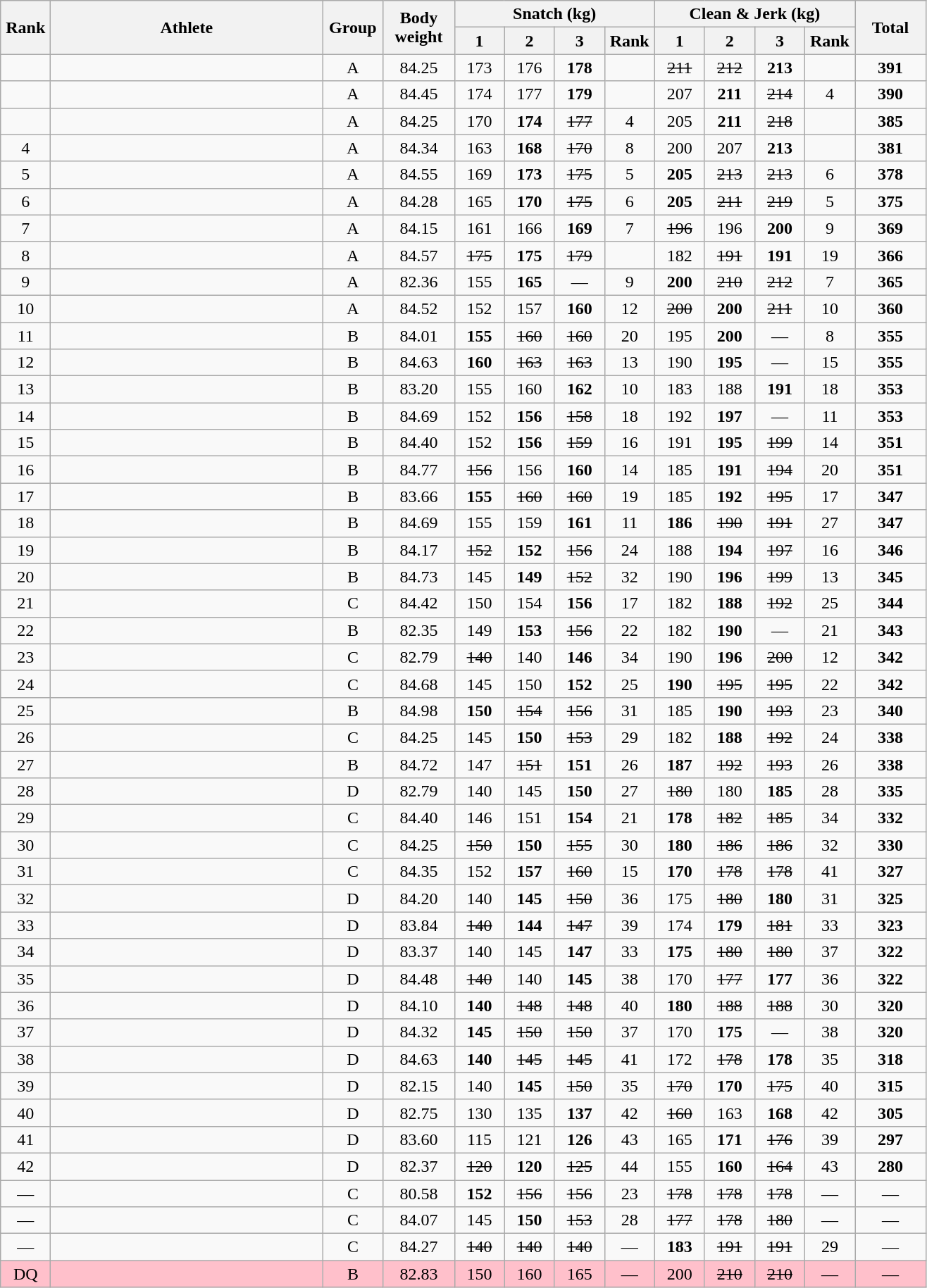<table class = "wikitable" style="text-align:center;">
<tr>
<th rowspan=2 width=40>Rank</th>
<th rowspan=2 width=250>Athlete</th>
<th rowspan=2 width=50>Group</th>
<th rowspan=2 width=60>Body weight</th>
<th colspan=4>Snatch (kg)</th>
<th colspan=4>Clean & Jerk (kg)</th>
<th rowspan=2 width=60>Total</th>
</tr>
<tr>
<th width=40>1</th>
<th width=40>2</th>
<th width=40>3</th>
<th width=40>Rank</th>
<th width=40>1</th>
<th width=40>2</th>
<th width=40>3</th>
<th width=40>Rank</th>
</tr>
<tr>
<td></td>
<td align=left></td>
<td>A</td>
<td>84.25</td>
<td>173</td>
<td>176</td>
<td><strong>178</strong></td>
<td></td>
<td><s>211</s></td>
<td><s>212</s></td>
<td><strong>213</strong></td>
<td></td>
<td><strong>391</strong></td>
</tr>
<tr>
<td></td>
<td align=left></td>
<td>A</td>
<td>84.45</td>
<td>174</td>
<td>177</td>
<td><strong>179</strong></td>
<td></td>
<td>207</td>
<td><strong>211</strong></td>
<td><s>214</s></td>
<td>4</td>
<td><strong>390</strong></td>
</tr>
<tr>
<td></td>
<td align=left></td>
<td>A</td>
<td>84.25</td>
<td>170</td>
<td><strong>174</strong></td>
<td><s>177</s></td>
<td>4</td>
<td>205</td>
<td><strong>211</strong></td>
<td><s>218</s></td>
<td></td>
<td><strong>385</strong></td>
</tr>
<tr>
<td>4</td>
<td align=left></td>
<td>A</td>
<td>84.34</td>
<td>163</td>
<td><strong>168</strong></td>
<td><s>170</s></td>
<td>8</td>
<td>200</td>
<td>207</td>
<td><strong>213</strong></td>
<td></td>
<td><strong>381</strong></td>
</tr>
<tr>
<td>5</td>
<td align=left></td>
<td>A</td>
<td>84.55</td>
<td>169</td>
<td><strong>173</strong></td>
<td><s>175</s></td>
<td>5</td>
<td><strong>205</strong></td>
<td><s>213</s></td>
<td><s>213</s></td>
<td>6</td>
<td><strong>378</strong></td>
</tr>
<tr>
<td>6</td>
<td align=left></td>
<td>A</td>
<td>84.28</td>
<td>165</td>
<td><strong>170</strong></td>
<td><s>175</s></td>
<td>6</td>
<td><strong>205</strong></td>
<td><s>211</s></td>
<td><s>219</s></td>
<td>5</td>
<td><strong>375</strong></td>
</tr>
<tr>
<td>7</td>
<td align=left></td>
<td>A</td>
<td>84.15</td>
<td>161</td>
<td>166</td>
<td><strong>169</strong></td>
<td>7</td>
<td><s>196</s></td>
<td>196</td>
<td><strong>200</strong></td>
<td>9</td>
<td><strong>369</strong></td>
</tr>
<tr>
<td>8</td>
<td align=left></td>
<td>A</td>
<td>84.57</td>
<td><s>175</s></td>
<td><strong>175</strong></td>
<td><s>179</s></td>
<td></td>
<td>182</td>
<td><s>191</s></td>
<td><strong>191</strong></td>
<td>19</td>
<td><strong>366</strong></td>
</tr>
<tr>
<td>9</td>
<td align=left></td>
<td>A</td>
<td>82.36</td>
<td>155</td>
<td><strong>165</strong></td>
<td>—</td>
<td>9</td>
<td><strong>200</strong></td>
<td><s>210</s></td>
<td><s>212</s></td>
<td>7</td>
<td><strong>365</strong></td>
</tr>
<tr>
<td>10</td>
<td align=left></td>
<td>A</td>
<td>84.52</td>
<td>152</td>
<td>157</td>
<td><strong>160</strong></td>
<td>12</td>
<td><s>200</s></td>
<td><strong>200</strong></td>
<td><s>211</s></td>
<td>10</td>
<td><strong>360</strong></td>
</tr>
<tr>
<td>11</td>
<td align=left></td>
<td>B</td>
<td>84.01</td>
<td><strong>155</strong></td>
<td><s>160</s></td>
<td><s>160</s></td>
<td>20</td>
<td>195</td>
<td><strong>200</strong></td>
<td>—</td>
<td>8</td>
<td><strong>355</strong></td>
</tr>
<tr>
<td>12</td>
<td align=left></td>
<td>B</td>
<td>84.63</td>
<td><strong>160</strong></td>
<td><s>163</s></td>
<td><s>163</s></td>
<td>13</td>
<td>190</td>
<td><strong>195</strong></td>
<td>—</td>
<td>15</td>
<td><strong>355</strong></td>
</tr>
<tr>
<td>13</td>
<td align=left></td>
<td>B</td>
<td>83.20</td>
<td>155</td>
<td>160</td>
<td><strong>162</strong></td>
<td>10</td>
<td>183</td>
<td>188</td>
<td><strong>191</strong></td>
<td>18</td>
<td><strong>353</strong></td>
</tr>
<tr>
<td>14</td>
<td align=left></td>
<td>B</td>
<td>84.69</td>
<td>152</td>
<td><strong>156</strong></td>
<td><s>158</s></td>
<td>18</td>
<td>192</td>
<td><strong>197</strong></td>
<td>—</td>
<td>11</td>
<td><strong>353</strong></td>
</tr>
<tr>
<td>15</td>
<td align=left></td>
<td>B</td>
<td>84.40</td>
<td>152</td>
<td><strong>156</strong></td>
<td><s>159</s></td>
<td>16</td>
<td>191</td>
<td><strong>195</strong></td>
<td><s>199</s></td>
<td>14</td>
<td><strong>351</strong></td>
</tr>
<tr>
<td>16</td>
<td align=left></td>
<td>B</td>
<td>84.77</td>
<td><s>156</s></td>
<td>156</td>
<td><strong>160</strong></td>
<td>14</td>
<td>185</td>
<td><strong>191</strong></td>
<td><s>194</s></td>
<td>20</td>
<td><strong>351</strong></td>
</tr>
<tr>
<td>17</td>
<td align=left></td>
<td>B</td>
<td>83.66</td>
<td><strong>155</strong></td>
<td><s>160</s></td>
<td><s>160</s></td>
<td>19</td>
<td>185</td>
<td><strong>192</strong></td>
<td><s>195</s></td>
<td>17</td>
<td><strong>347</strong></td>
</tr>
<tr>
<td>18</td>
<td align=left></td>
<td>B</td>
<td>84.69</td>
<td>155</td>
<td>159</td>
<td><strong>161</strong></td>
<td>11</td>
<td><strong>186</strong></td>
<td><s>190</s></td>
<td><s>191</s></td>
<td>27</td>
<td><strong>347</strong></td>
</tr>
<tr>
<td>19</td>
<td align=left></td>
<td>B</td>
<td>84.17</td>
<td><s>152</s></td>
<td><strong>152</strong></td>
<td><s>156</s></td>
<td>24</td>
<td>188</td>
<td><strong>194</strong></td>
<td><s>197</s></td>
<td>16</td>
<td><strong>346</strong></td>
</tr>
<tr>
<td>20</td>
<td align=left></td>
<td>B</td>
<td>84.73</td>
<td>145</td>
<td><strong>149</strong></td>
<td><s>152</s></td>
<td>32</td>
<td>190</td>
<td><strong>196</strong></td>
<td><s>199</s></td>
<td>13</td>
<td><strong>345</strong></td>
</tr>
<tr>
<td>21</td>
<td align=left></td>
<td>C</td>
<td>84.42</td>
<td>150</td>
<td>154</td>
<td><strong>156</strong></td>
<td>17</td>
<td>182</td>
<td><strong>188</strong></td>
<td><s>192</s></td>
<td>25</td>
<td><strong>344</strong></td>
</tr>
<tr>
<td>22</td>
<td align=left></td>
<td>B</td>
<td>82.35</td>
<td>149</td>
<td><strong>153</strong></td>
<td><s>156</s></td>
<td>22</td>
<td>182</td>
<td><strong>190</strong></td>
<td>—</td>
<td>21</td>
<td><strong>343</strong></td>
</tr>
<tr>
<td>23</td>
<td align=left></td>
<td>C</td>
<td>82.79</td>
<td><s>140</s></td>
<td>140</td>
<td><strong>146</strong></td>
<td>34</td>
<td>190</td>
<td><strong>196</strong></td>
<td><s>200</s></td>
<td>12</td>
<td><strong>342</strong></td>
</tr>
<tr>
<td>24</td>
<td align=left></td>
<td>C</td>
<td>84.68</td>
<td>145</td>
<td>150</td>
<td><strong>152</strong></td>
<td>25</td>
<td><strong>190</strong></td>
<td><s>195</s></td>
<td><s>195</s></td>
<td>22</td>
<td><strong>342</strong></td>
</tr>
<tr>
<td>25</td>
<td align=left></td>
<td>B</td>
<td>84.98</td>
<td><strong>150</strong></td>
<td><s>154</s></td>
<td><s>156</s></td>
<td>31</td>
<td>185</td>
<td><strong>190</strong></td>
<td><s>193</s></td>
<td>23</td>
<td><strong>340</strong></td>
</tr>
<tr>
<td>26</td>
<td align=left></td>
<td>C</td>
<td>84.25</td>
<td>145</td>
<td><strong>150</strong></td>
<td><s>153</s></td>
<td>29</td>
<td>182</td>
<td><strong>188</strong></td>
<td><s>192</s></td>
<td>24</td>
<td><strong>338</strong></td>
</tr>
<tr>
<td>27</td>
<td align=left></td>
<td>B</td>
<td>84.72</td>
<td>147</td>
<td><s>151</s></td>
<td><strong>151</strong></td>
<td>26</td>
<td><strong>187</strong></td>
<td><s>192</s></td>
<td><s>193</s></td>
<td>26</td>
<td><strong>338</strong></td>
</tr>
<tr>
<td>28</td>
<td align=left></td>
<td>D</td>
<td>82.79</td>
<td>140</td>
<td>145</td>
<td><strong>150</strong></td>
<td>27</td>
<td><s>180</s></td>
<td>180</td>
<td><strong>185</strong></td>
<td>28</td>
<td><strong>335</strong></td>
</tr>
<tr>
<td>29</td>
<td align=left></td>
<td>C</td>
<td>84.40</td>
<td>146</td>
<td>151</td>
<td><strong>154</strong></td>
<td>21</td>
<td><strong>178</strong></td>
<td><s>182</s></td>
<td><s>185</s></td>
<td>34</td>
<td><strong>332</strong></td>
</tr>
<tr>
<td>30</td>
<td align=left></td>
<td>C</td>
<td>84.25</td>
<td><s>150</s></td>
<td><strong>150</strong></td>
<td><s>155</s></td>
<td>30</td>
<td><strong>180</strong></td>
<td><s>186</s></td>
<td><s>186</s></td>
<td>32</td>
<td><strong>330</strong></td>
</tr>
<tr>
<td>31</td>
<td align=left></td>
<td>C</td>
<td>84.35</td>
<td>152</td>
<td><strong>157</strong></td>
<td><s>160</s></td>
<td>15</td>
<td><strong>170</strong></td>
<td><s>178</s></td>
<td><s>178</s></td>
<td>41</td>
<td><strong>327</strong></td>
</tr>
<tr>
<td>32</td>
<td align=left></td>
<td>D</td>
<td>84.20</td>
<td>140</td>
<td><strong>145</strong></td>
<td><s>150</s></td>
<td>36</td>
<td>175</td>
<td><s>180</s></td>
<td><strong>180</strong></td>
<td>31</td>
<td><strong>325</strong></td>
</tr>
<tr>
<td>33</td>
<td align=left></td>
<td>D</td>
<td>83.84</td>
<td><s>140</s></td>
<td><strong>144</strong></td>
<td><s>147</s></td>
<td>39</td>
<td>174</td>
<td><strong>179</strong></td>
<td><s>181</s></td>
<td>33</td>
<td><strong>323</strong></td>
</tr>
<tr>
<td>34</td>
<td align=left></td>
<td>D</td>
<td>83.37</td>
<td>140</td>
<td>145</td>
<td><strong>147</strong></td>
<td>33</td>
<td><strong>175</strong></td>
<td><s>180</s></td>
<td><s>180</s></td>
<td>37</td>
<td><strong>322</strong></td>
</tr>
<tr>
<td>35</td>
<td align=left></td>
<td>D</td>
<td>84.48</td>
<td><s>140</s></td>
<td>140</td>
<td><strong>145</strong></td>
<td>38</td>
<td>170</td>
<td><s>177</s></td>
<td><strong>177</strong></td>
<td>36</td>
<td><strong>322</strong></td>
</tr>
<tr>
<td>36</td>
<td align=left></td>
<td>D</td>
<td>84.10</td>
<td><strong>140</strong></td>
<td><s>148</s></td>
<td><s>148</s></td>
<td>40</td>
<td><strong>180</strong></td>
<td><s>188</s></td>
<td><s>188</s></td>
<td>30</td>
<td><strong>320</strong></td>
</tr>
<tr>
<td>37</td>
<td align=left></td>
<td>D</td>
<td>84.32</td>
<td><strong>145</strong></td>
<td><s>150</s></td>
<td><s>150</s></td>
<td>37</td>
<td>170</td>
<td><strong>175</strong></td>
<td>—</td>
<td>38</td>
<td><strong>320</strong></td>
</tr>
<tr>
<td>38</td>
<td align=left></td>
<td>D</td>
<td>84.63</td>
<td><strong>140</strong></td>
<td><s>145</s></td>
<td><s>145</s></td>
<td>41</td>
<td>172</td>
<td><s>178</s></td>
<td><strong>178</strong></td>
<td>35</td>
<td><strong>318</strong></td>
</tr>
<tr>
<td>39</td>
<td align=left></td>
<td>D</td>
<td>82.15</td>
<td>140</td>
<td><strong>145</strong></td>
<td><s>150</s></td>
<td>35</td>
<td><s>170</s></td>
<td><strong>170</strong></td>
<td><s>175</s></td>
<td>40</td>
<td><strong>315</strong></td>
</tr>
<tr>
<td>40</td>
<td align=left></td>
<td>D</td>
<td>82.75</td>
<td>130</td>
<td>135</td>
<td><strong>137</strong></td>
<td>42</td>
<td><s>160</s></td>
<td>163</td>
<td><strong>168</strong></td>
<td>42</td>
<td><strong>305</strong></td>
</tr>
<tr>
<td>41</td>
<td align=left></td>
<td>D</td>
<td>83.60</td>
<td>115</td>
<td>121</td>
<td><strong>126</strong></td>
<td>43</td>
<td>165</td>
<td><strong>171</strong></td>
<td><s>176</s></td>
<td>39</td>
<td><strong>297</strong></td>
</tr>
<tr>
<td>42</td>
<td align=left></td>
<td>D</td>
<td>82.37</td>
<td><s>120</s></td>
<td><strong>120</strong></td>
<td><s>125</s></td>
<td>44</td>
<td>155</td>
<td><strong>160</strong></td>
<td><s>164</s></td>
<td>43</td>
<td><strong>280</strong></td>
</tr>
<tr>
<td>—</td>
<td align=left></td>
<td>C</td>
<td>80.58</td>
<td><strong>152</strong></td>
<td><s>156</s></td>
<td><s>156</s></td>
<td>23</td>
<td><s>178</s></td>
<td><s>178</s></td>
<td><s>178</s></td>
<td>—</td>
<td>—</td>
</tr>
<tr>
<td>—</td>
<td align=left></td>
<td>C</td>
<td>84.07</td>
<td>145</td>
<td><strong>150</strong></td>
<td><s>153</s></td>
<td>28</td>
<td><s>177</s></td>
<td><s>178</s></td>
<td><s>180</s></td>
<td>—</td>
<td>—</td>
</tr>
<tr>
<td>—</td>
<td align=left></td>
<td>C</td>
<td>84.27</td>
<td><s>140</s></td>
<td><s>140</s></td>
<td><s>140</s></td>
<td>—</td>
<td><strong>183</strong></td>
<td><s>191</s></td>
<td><s>191</s></td>
<td>29</td>
<td>—</td>
</tr>
<tr bgcolor=pink>
<td>DQ</td>
<td align=left></td>
<td>B</td>
<td>82.83</td>
<td>150</td>
<td>160</td>
<td>165</td>
<td>—</td>
<td>200</td>
<td><s>210</s></td>
<td><s>210</s></td>
<td>—</td>
<td>—</td>
</tr>
</table>
